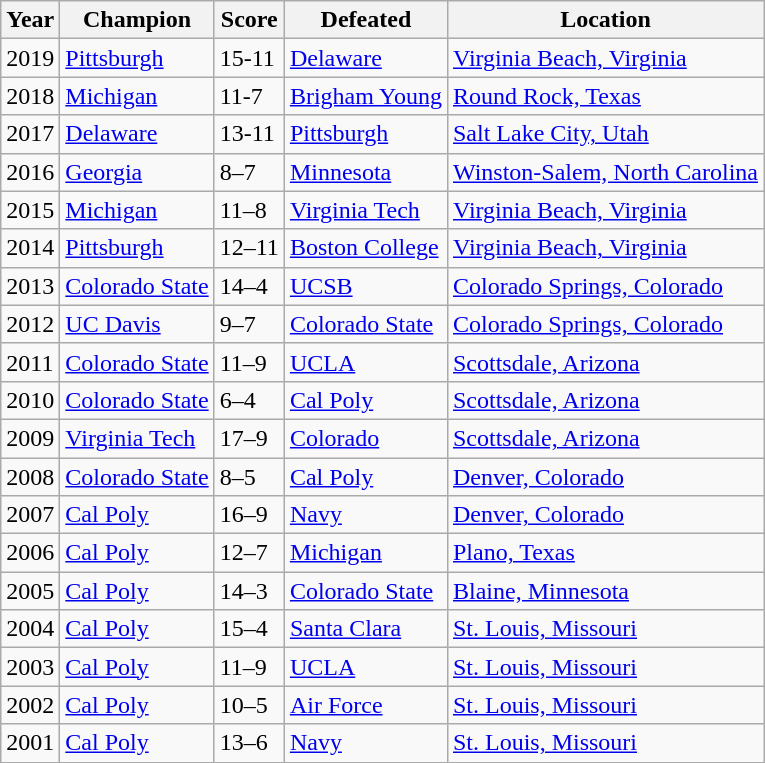<table class="wikitable">
<tr>
<th>Year</th>
<th>Champion</th>
<th>Score</th>
<th>Defeated</th>
<th>Location</th>
</tr>
<tr>
<td>2019</td>
<td><a href='#'>Pittsburgh</a></td>
<td>15-11</td>
<td><a href='#'>Delaware</a></td>
<td><a href='#'>Virginia Beach, Virginia</a></td>
</tr>
<tr>
<td>2018</td>
<td><a href='#'>Michigan</a></td>
<td>11-7</td>
<td><a href='#'>Brigham Young</a></td>
<td><a href='#'>Round Rock, Texas</a></td>
</tr>
<tr>
<td>2017</td>
<td><a href='#'>Delaware</a></td>
<td>13-11</td>
<td><a href='#'>Pittsburgh</a></td>
<td><a href='#'>Salt Lake City, Utah</a></td>
</tr>
<tr>
<td>2016</td>
<td><a href='#'>Georgia</a></td>
<td>8–7</td>
<td><a href='#'>Minnesota</a></td>
<td><a href='#'>Winston-Salem, North Carolina</a></td>
</tr>
<tr>
<td>2015</td>
<td><a href='#'>Michigan</a></td>
<td>11–8</td>
<td><a href='#'>Virginia Tech</a></td>
<td><a href='#'>Virginia Beach, Virginia</a></td>
</tr>
<tr>
<td>2014</td>
<td><a href='#'>Pittsburgh</a></td>
<td>12–11</td>
<td><a href='#'>Boston College</a></td>
<td><a href='#'>Virginia Beach, Virginia</a></td>
</tr>
<tr>
<td>2013</td>
<td><a href='#'>Colorado State</a></td>
<td>14–4</td>
<td><a href='#'>UCSB</a></td>
<td><a href='#'>Colorado Springs, Colorado</a></td>
</tr>
<tr>
<td>2012</td>
<td><a href='#'> UC Davis</a></td>
<td>9–7</td>
<td><a href='#'>Colorado State</a></td>
<td><a href='#'>Colorado Springs, Colorado</a></td>
</tr>
<tr>
<td>2011</td>
<td><a href='#'>Colorado State</a></td>
<td>11–9</td>
<td><a href='#'>UCLA</a></td>
<td><a href='#'>Scottsdale, Arizona</a></td>
</tr>
<tr>
<td>2010</td>
<td><a href='#'>Colorado State</a></td>
<td>6–4</td>
<td><a href='#'>Cal Poly</a></td>
<td><a href='#'>Scottsdale, Arizona</a></td>
</tr>
<tr>
<td>2009</td>
<td><a href='#'>Virginia Tech</a></td>
<td>17–9</td>
<td><a href='#'>Colorado</a></td>
<td><a href='#'>Scottsdale, Arizona</a></td>
</tr>
<tr>
<td>2008</td>
<td><a href='#'>Colorado State</a></td>
<td>8–5</td>
<td><a href='#'>Cal Poly</a></td>
<td><a href='#'>Denver, Colorado</a></td>
</tr>
<tr>
<td>2007</td>
<td><a href='#'>Cal Poly</a></td>
<td>16–9</td>
<td><a href='#'>Navy</a></td>
<td><a href='#'>Denver, Colorado</a></td>
</tr>
<tr>
<td>2006</td>
<td><a href='#'>Cal Poly</a></td>
<td>12–7</td>
<td><a href='#'>Michigan</a></td>
<td><a href='#'>Plano, Texas</a></td>
</tr>
<tr>
<td>2005</td>
<td><a href='#'>Cal Poly</a></td>
<td>14–3</td>
<td><a href='#'>Colorado State</a></td>
<td><a href='#'>Blaine, Minnesota</a></td>
</tr>
<tr>
<td>2004</td>
<td><a href='#'>Cal Poly</a></td>
<td>15–4</td>
<td><a href='#'>Santa Clara</a></td>
<td><a href='#'>St. Louis, Missouri</a></td>
</tr>
<tr>
<td>2003</td>
<td><a href='#'>Cal Poly</a></td>
<td>11–9</td>
<td><a href='#'>UCLA</a></td>
<td><a href='#'>St. Louis, Missouri</a></td>
</tr>
<tr>
<td>2002</td>
<td><a href='#'>Cal Poly</a></td>
<td>10–5</td>
<td><a href='#'>Air Force</a></td>
<td><a href='#'>St. Louis, Missouri</a></td>
</tr>
<tr>
<td>2001</td>
<td><a href='#'>Cal Poly</a></td>
<td>13–6</td>
<td><a href='#'>Navy</a></td>
<td><a href='#'>St. Louis, Missouri</a></td>
</tr>
</table>
